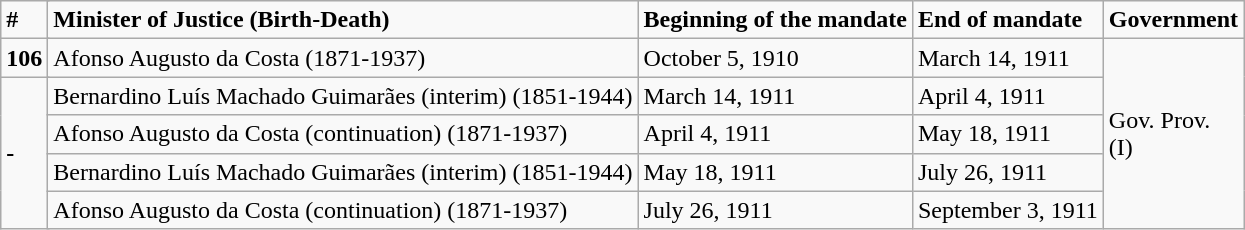<table class="wikitable">
<tr>
<td colspan="2"><strong>#</strong></td>
<td><strong>Minister of Justice (Birth-Death)</strong></td>
<td><strong>Beginning of the mandate</strong></td>
<td><strong>End of mandate</strong></td>
<td><strong>Government</strong></td>
</tr>
<tr>
<td colspan="2"><strong>106</strong></td>
<td>Afonso Augusto da Costa (1871-1937)</td>
<td>October 5, 1910</td>
<td>March 14, 1911</td>
<td rowspan="5">Gov. Prov.<br>(I)</td>
</tr>
<tr>
<td colspan="2" rowspan="4"><strong>-</strong></td>
<td>Bernardino Luís Machado Guimarães (interim) (1851-1944)</td>
<td>March 14, 1911</td>
<td>April 4, 1911</td>
</tr>
<tr>
<td>Afonso Augusto da Costa (continuation) (1871-1937)</td>
<td>April 4, 1911</td>
<td>May 18, 1911</td>
</tr>
<tr>
<td>Bernardino Luís Machado Guimarães (interim) (1851-1944)</td>
<td>May 18, 1911</td>
<td>July 26, 1911</td>
</tr>
<tr>
<td>Afonso Augusto da Costa (continuation) (1871-1937)</td>
<td>July 26, 1911</td>
<td>September 3, 1911</td>
</tr>
</table>
